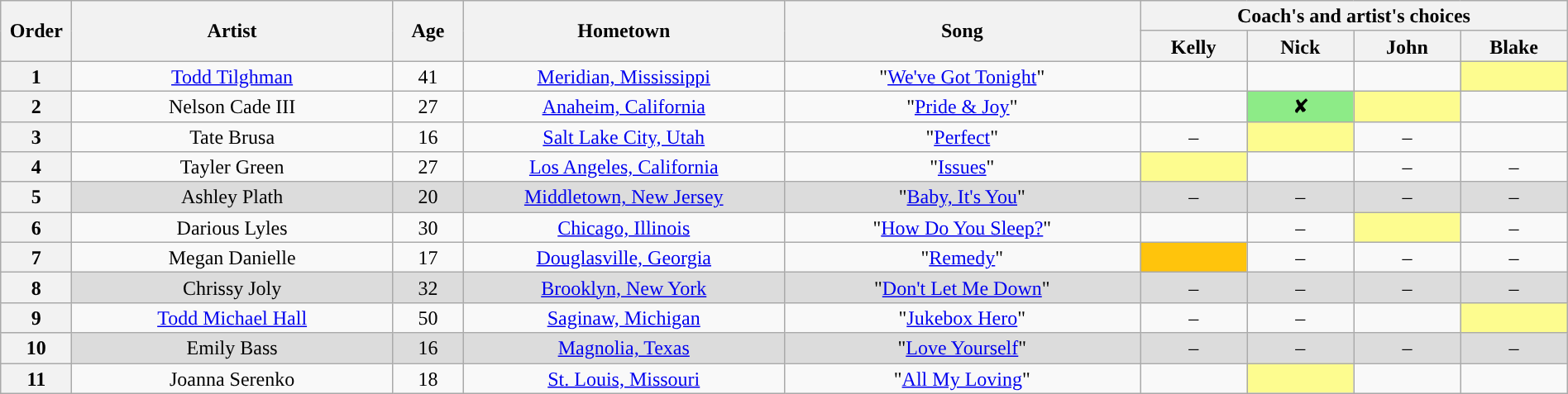<table class="wikitable" style="text-align:center; line-height:17px; width:100%">
<tr>
<th scope="col" rowspan="2" style="width:04%">Order</th>
<th scope="col" rowspan="2" style="width:18%">Artist</th>
<th scope="col" rowspan="2" style="width:04%">Age</th>
<th scope="col" rowspan="2" style="width:18%">Hometown</th>
<th scope="col" rowspan="2" style="width:20%">Song</th>
<th scope="col" colspan="4" style="width:24%">Coach's and artist's choices</th>
</tr>
<tr>
<th stylw="width:06%">Kelly</th>
<th style="width:06%">Nick</th>
<th style="width:06%">John</th>
<th style="width:06%">Blake</th>
</tr>
<tr>
<th>1</th>
<td><a href='#'>Todd Tilghman</a></td>
<td>41</td>
<td><a href='#'>Meridian, Mississippi</a></td>
<td>"<a href='#'>We've Got Tonight</a>"</td>
<td><em></em></td>
<td><em></em></td>
<td><em></em></td>
<td bgcolor="#fdfc8f"><em></em></td>
</tr>
<tr>
<th>2</th>
<td>Nelson Cade III</td>
<td>27</td>
<td><a href='#'>Anaheim, California</a></td>
<td>"<a href='#'>Pride & Joy</a>"</td>
<td><em></em></td>
<td style="background:#8deb87">✘</td>
<td bgcolor="#fdfc8f"><em></em></td>
<td><em></em></td>
</tr>
<tr>
<th>3</th>
<td>Tate Brusa</td>
<td>16</td>
<td><a href='#'>Salt Lake City, Utah</a></td>
<td>"<a href='#'>Perfect</a>"</td>
<td>–</td>
<td bgcolor="#fdfc8f"><em></em></td>
<td>–</td>
<td><em></em></td>
</tr>
<tr>
<th>4</th>
<td>Tayler Green</td>
<td>27</td>
<td><a href='#'>Los Angeles, California</a></td>
<td>"<a href='#'>Issues</a>"</td>
<td bgcolor="#fdfc8f"><em></em></td>
<td><em></em></td>
<td>–</td>
<td>–</td>
</tr>
<tr style="background:#DCDCDC">
<th>5</th>
<td>Ashley Plath</td>
<td>20</td>
<td><a href='#'>Middletown, New Jersey</a></td>
<td>"<a href='#'>Baby, It's You</a>"</td>
<td>–</td>
<td>–</td>
<td>–</td>
<td>–</td>
</tr>
<tr>
<th>6</th>
<td>Darious Lyles</td>
<td>30</td>
<td><a href='#'>Chicago, Illinois</a></td>
<td>"<a href='#'>How Do You Sleep?</a>"</td>
<td><em></em></td>
<td>–</td>
<td bgcolor="#fdfc8f"><em></em></td>
<td>–</td>
</tr>
<tr>
<th>7</th>
<td>Megan Danielle</td>
<td>17</td>
<td><a href='#'>Douglasville, Georgia</a></td>
<td>"<a href='#'>Remedy</a>"</td>
<td style="background:#ffc40c"><em></em></td>
<td>–</td>
<td>–</td>
<td>–</td>
</tr>
<tr style="background:#DCDCDC">
<th>8</th>
<td>Chrissy Joly</td>
<td>32</td>
<td><a href='#'>Brooklyn, New York</a></td>
<td>"<a href='#'>Don't Let Me Down</a>"</td>
<td>–</td>
<td>–</td>
<td>–</td>
<td>–</td>
</tr>
<tr>
<th>9</th>
<td><a href='#'>Todd Michael Hall</a></td>
<td>50</td>
<td><a href='#'>Saginaw, Michigan</a></td>
<td>"<a href='#'>Jukebox Hero</a>"</td>
<td>–</td>
<td>–</td>
<td><em></em></td>
<td bgcolor="#fdfc8f"><em></em></td>
</tr>
<tr style="background:#DCDCDC">
<th>10</th>
<td>Emily Bass</td>
<td>16</td>
<td><a href='#'>Magnolia, Texas</a></td>
<td>"<a href='#'>Love Yourself</a>"</td>
<td>–</td>
<td>–</td>
<td>–</td>
<td>–</td>
</tr>
<tr>
<th>11</th>
<td>Joanna Serenko</td>
<td>18</td>
<td><a href='#'>St. Louis, Missouri</a></td>
<td>"<a href='#'>All My Loving</a>"</td>
<td><em></em></td>
<td bgcolor="#fdfc8f"><em></em></td>
<td><em></em></td>
<td><em></em></td>
</tr>
</table>
